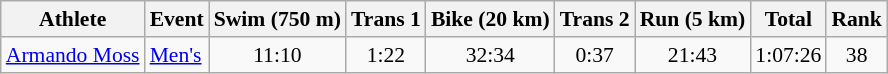<table class="wikitable" border="1" style="font-size:90%">
<tr>
<th>Athlete</th>
<th>Event</th>
<th>Swim (750 m)</th>
<th>Trans 1</th>
<th>Bike (20 km)</th>
<th>Trans 2</th>
<th>Run (5 km)</th>
<th>Total</th>
<th>Rank</th>
</tr>
<tr align=center>
<td align=left><a href='#'>Armando Moss</a></td>
<td align=left><a href='#'>Men's</a></td>
<td>11:10</td>
<td>1:22</td>
<td>32:34</td>
<td>0:37</td>
<td>21:43</td>
<td>1:07:26</td>
<td>38</td>
</tr>
</table>
